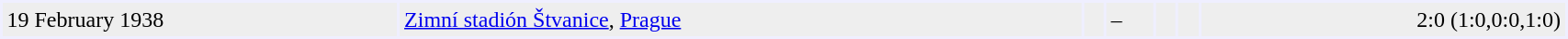<table cellspacing="2" border="0" cellpadding="3" bgcolor="#EFEFFF" width="90%">
<tr>
<td bgcolor="#EEEEEE">19 February 1938</td>
<td bgcolor="#EEEEEE"><a href='#'>Zimní stadión Štvanice</a>, <a href='#'>Prague</a></td>
<td bgcolor="#EEEEEE"><strong></strong></td>
<td bgcolor="#EEEEEE">–</td>
<td bgcolor="#EEEEEE"></td>
<td bgcolor="#EEEEEE"></td>
<td bgcolor="#EEEEEE" align="right">2:0 (1:0,0:0,1:0)</td>
</tr>
</table>
